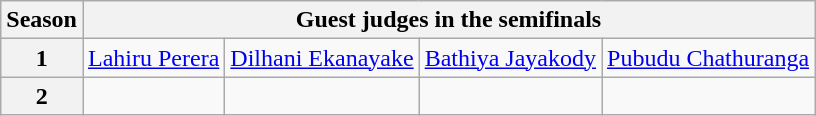<table class="wikitable" style="text-align:center">
<tr>
<th scope="col">Season</th>
<th scope="col" colspan="4">Guest judges in the semifinals</th>
</tr>
<tr>
<th scope="row">1</th>
<td><a href='#'>Lahiru Perera</a></td>
<td><a href='#'>Dilhani Ekanayake</a></td>
<td><a href='#'>Bathiya Jayakody</a></td>
<td><a href='#'>Pubudu Chathuranga</a></td>
</tr>
<tr>
<th scope="row">2</th>
<td></td>
<td></td>
<td></td>
<td></td>
</tr>
</table>
